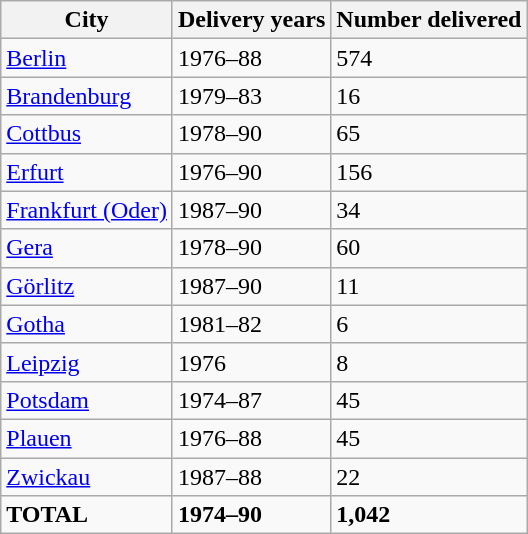<table class="wikitable">
<tr>
<th>City</th>
<th>Delivery years</th>
<th>Number delivered</th>
</tr>
<tr>
<td><a href='#'>Berlin</a></td>
<td>1976–88</td>
<td>574</td>
</tr>
<tr>
<td><a href='#'>Brandenburg</a></td>
<td>1979–83</td>
<td>16</td>
</tr>
<tr>
<td><a href='#'>Cottbus</a></td>
<td>1978–90</td>
<td>65</td>
</tr>
<tr>
<td><a href='#'>Erfurt</a></td>
<td>1976–90</td>
<td>156</td>
</tr>
<tr>
<td><a href='#'>Frankfurt (Oder)</a></td>
<td>1987–90</td>
<td>34</td>
</tr>
<tr>
<td><a href='#'>Gera</a></td>
<td>1978–90</td>
<td>60</td>
</tr>
<tr>
<td><a href='#'>Görlitz</a></td>
<td>1987–90</td>
<td>11</td>
</tr>
<tr>
<td><a href='#'>Gotha</a></td>
<td>1981–82</td>
<td>6</td>
</tr>
<tr>
<td><a href='#'>Leipzig</a></td>
<td>1976</td>
<td>8</td>
</tr>
<tr>
<td><a href='#'>Potsdam</a></td>
<td>1974–87</td>
<td>45</td>
</tr>
<tr>
<td><a href='#'>Plauen</a></td>
<td>1976–88</td>
<td>45</td>
</tr>
<tr>
<td><a href='#'>Zwickau</a></td>
<td>1987–88</td>
<td>22</td>
</tr>
<tr>
<td><strong>TOTAL</strong></td>
<td><strong>1974–90</strong></td>
<td><strong>1,042</strong></td>
</tr>
</table>
